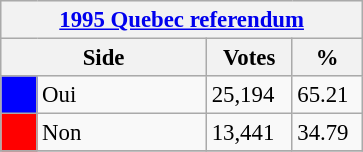<table class="wikitable" style="font-size: 95%; clear:both">
<tr style="background-color:#E9E9E9">
<th colspan=4><a href='#'>1995 Quebec referendum</a></th>
</tr>
<tr style="background-color:#E9E9E9">
<th colspan=2 style="width: 130px">Side</th>
<th style="width: 50px">Votes</th>
<th style="width: 40px">%</th>
</tr>
<tr>
<td bgcolor="blue"></td>
<td>Oui</td>
<td>25,194</td>
<td>65.21</td>
</tr>
<tr>
<td bgcolor="red"></td>
<td>Non</td>
<td>13,441</td>
<td>34.79</td>
</tr>
<tr>
</tr>
</table>
